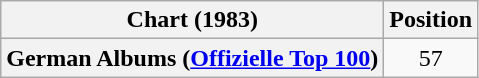<table class="wikitable plainrowheaders" style="text-align:center">
<tr>
<th scope="col">Chart (1983)</th>
<th scope="col">Position</th>
</tr>
<tr>
<th scope="row">German Albums (<a href='#'>Offizielle Top 100</a>)</th>
<td>57</td>
</tr>
</table>
